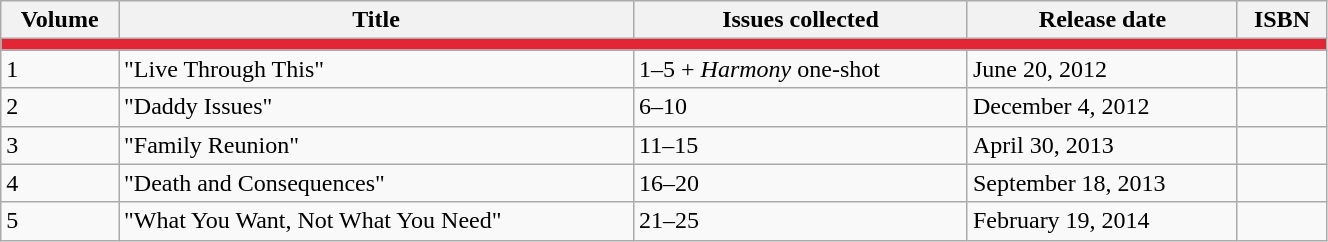<table class="wikitable" style="width:70%">
<tr>
<th>Volume</th>
<th>Title</th>
<th>Issues collected</th>
<th>Release date</th>
<th>ISBN</th>
</tr>
<tr>
<td colspan="6" style="background:#e32636;"></td>
</tr>
<tr>
<td>1</td>
<td>"Live Through This"</td>
<td>1–5 + <em>Harmony</em> one-shot</td>
<td>June 20, 2012</td>
<td></td>
</tr>
<tr>
<td>2</td>
<td>"Daddy Issues"</td>
<td>6–10</td>
<td>December 4, 2012</td>
<td></td>
</tr>
<tr>
<td>3</td>
<td>"Family Reunion"</td>
<td>11–15</td>
<td>April 30, 2013</td>
<td></td>
</tr>
<tr>
<td>4</td>
<td>"Death and Consequences"</td>
<td>16–20</td>
<td>September 18, 2013</td>
<td></td>
</tr>
<tr>
<td>5</td>
<td>"What You Want, Not What You Need"</td>
<td>21–25</td>
<td>February 19, 2014</td>
<td></td>
</tr>
</table>
